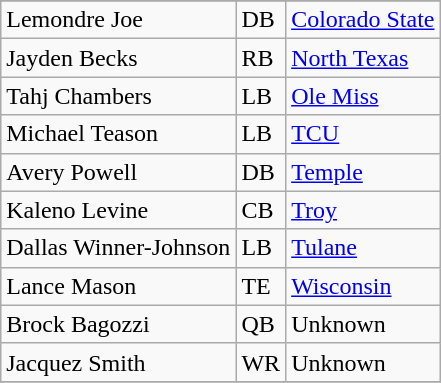<table class="wikitable sortable">
<tr>
</tr>
<tr>
<td>Lemondre Joe</td>
<td>DB</td>
<td><a href='#'>Colorado State</a></td>
</tr>
<tr>
<td>Jayden Becks</td>
<td>RB</td>
<td><a href='#'>North Texas</a></td>
</tr>
<tr>
<td>Tahj Chambers</td>
<td>LB</td>
<td><a href='#'>Ole Miss</a></td>
</tr>
<tr>
<td>Michael Teason</td>
<td>LB</td>
<td><a href='#'>TCU</a></td>
</tr>
<tr>
<td>Avery Powell</td>
<td>DB</td>
<td><a href='#'>Temple</a></td>
</tr>
<tr>
<td>Kaleno Levine</td>
<td>CB</td>
<td><a href='#'>Troy</a></td>
</tr>
<tr>
<td>Dallas Winner-Johnson</td>
<td>LB</td>
<td><a href='#'>Tulane</a></td>
</tr>
<tr>
<td>Lance Mason</td>
<td>TE</td>
<td><a href='#'>Wisconsin</a></td>
</tr>
<tr>
<td>Brock Bagozzi</td>
<td>QB</td>
<td>Unknown</td>
</tr>
<tr>
<td>Jacquez Smith</td>
<td>WR</td>
<td>Unknown</td>
</tr>
<tr>
</tr>
</table>
